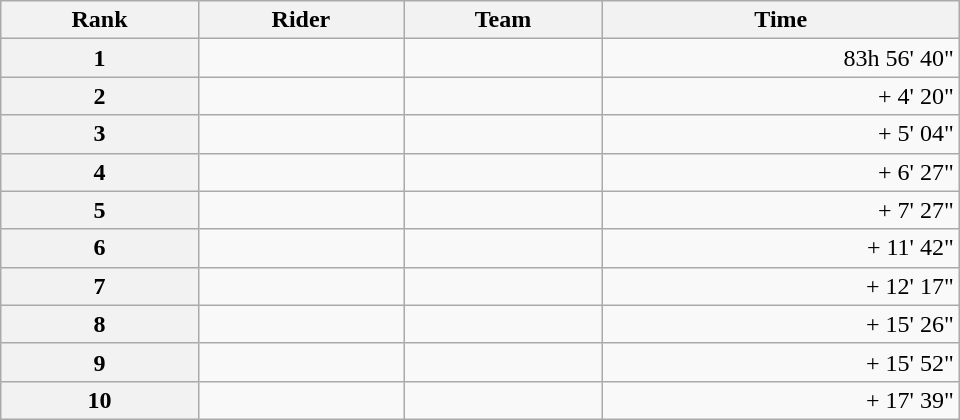<table class="wikitable" style="width:40em;margin-bottom:0;">
<tr>
<th scope="col">Rank</th>
<th scope="col">Rider</th>
<th scope="col">Team</th>
<th scope="col">Time</th>
</tr>
<tr>
<th scope="row">1</th>
<td> </td>
<td></td>
<td style="text-align:right;">83h 56' 40"</td>
</tr>
<tr>
<th scope="row">2</th>
<td>  </td>
<td></td>
<td style="text-align:right;">+ 4' 20"</td>
</tr>
<tr>
<th scope="row">3</th>
<td></td>
<td></td>
<td style="text-align:right;">+ 5' 04"</td>
</tr>
<tr>
<th scope="row">4</th>
<td> </td>
<td></td>
<td style="text-align:right;">+ 6' 27"</td>
</tr>
<tr>
<th scope="row">5</th>
<td> </td>
<td></td>
<td style="text-align:right;">+ 7' 27"</td>
</tr>
<tr>
<th scope="row">6</th>
<td></td>
<td></td>
<td style="text-align:right;">+ 11' 42"</td>
</tr>
<tr>
<th scope="row">7</th>
<td></td>
<td></td>
<td style="text-align:right;">+ 12' 17"</td>
</tr>
<tr>
<th scope="row">8</th>
<td></td>
<td></td>
<td style="text-align:right;">+ 15' 26"</td>
</tr>
<tr>
<th scope="row">9</th>
<td></td>
<td></td>
<td style="text-align:right;">+ 15' 52"</td>
</tr>
<tr>
<th scope="row">10</th>
<td></td>
<td></td>
<td style="text-align:right;">+ 17' 39"</td>
</tr>
</table>
